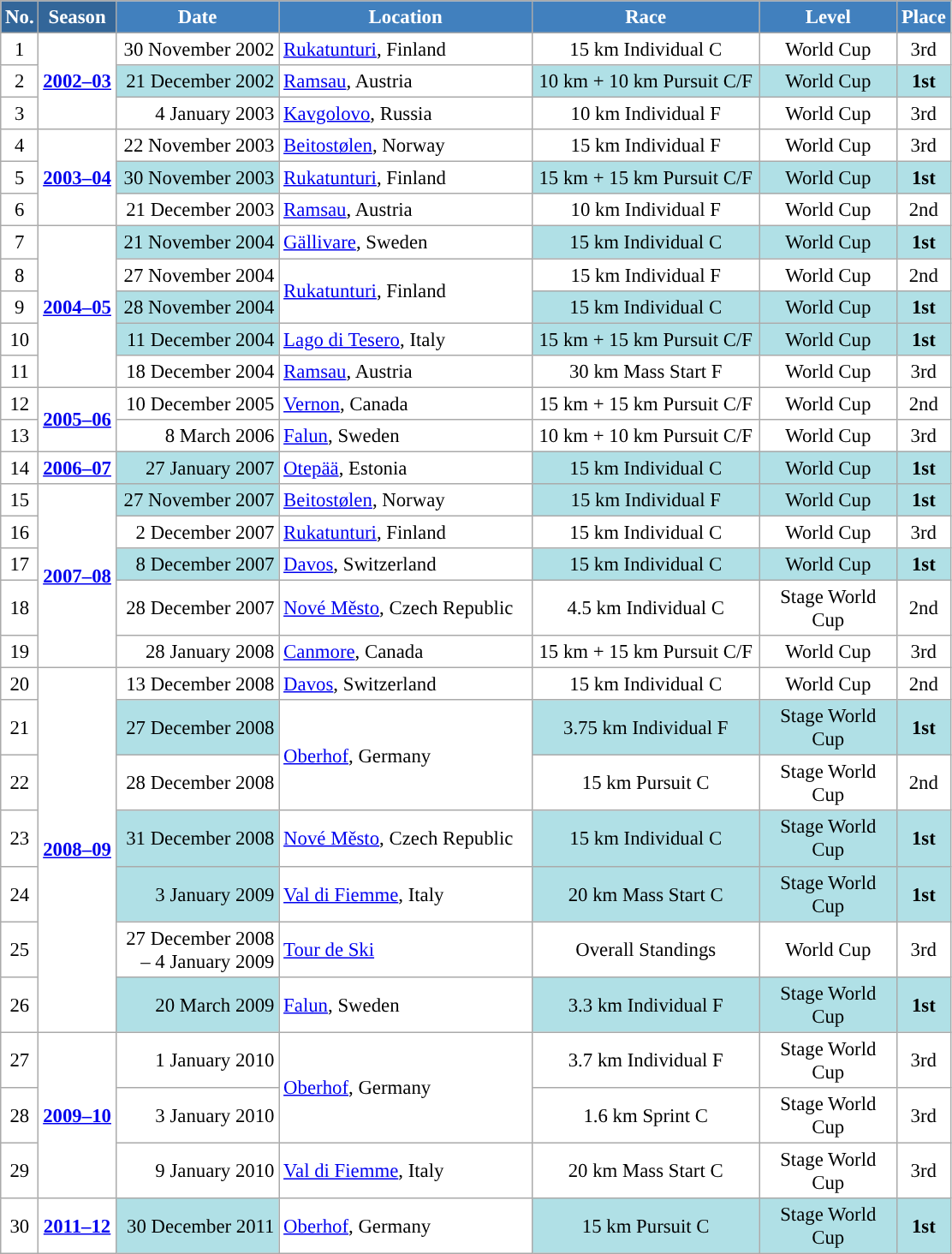<table class="wikitable sortable" style="font-size:95%; text-align:center; border:grey solid 1px; border-collapse:collapse; background:#ffffff;">
<tr style="background:#efefef;">
<th style="background-color:#369; color:white;">No.</th>
<th style="background-color:#369; color:white;">Season</th>
<th style="background-color:#4180be; color:white; width:120px;">Date</th>
<th style="background-color:#4180be; color:white; width:190px;">Location</th>
<th style="background-color:#4180be; color:white; width:170px;">Race</th>
<th style="background-color:#4180be; color:white; width:100px;">Level</th>
<th style="background-color:#4180be; color:white;">Place</th>
</tr>
<tr>
<td align=center>1</td>
<td rowspan=3 align=center><strong><a href='#'>2002–03</a></strong></td>
<td align=right>30 November 2002</td>
<td align=left> <a href='#'>Rukatunturi</a>, Finland</td>
<td>15 km Individual C</td>
<td>World Cup</td>
<td>3rd</td>
</tr>
<tr>
<td align=center>2</td>
<td bgcolor="#BOEOE6" align=right>21 December 2002</td>
<td align=left> <a href='#'>Ramsau</a>, Austria</td>
<td bgcolor="#BOEOE6">10 km + 10 km Pursuit C/F</td>
<td bgcolor="#BOEOE6">World Cup</td>
<td bgcolor="#BOEOE6"><strong>1st</strong></td>
</tr>
<tr>
<td align=center>3</td>
<td align=right>4 January 2003</td>
<td align=left> <a href='#'>Kavgolovo</a>, Russia</td>
<td>10 km Individual F</td>
<td>World Cup</td>
<td>3rd</td>
</tr>
<tr>
<td align=center>4</td>
<td rowspan=3 align=center><strong><a href='#'>2003–04</a></strong></td>
<td align=right>22 November 2003</td>
<td align=left> <a href='#'>Beitostølen</a>, Norway</td>
<td>15 km Individual F</td>
<td>World Cup</td>
<td>3rd</td>
</tr>
<tr>
<td align=center>5</td>
<td bgcolor="#BOEOE6" align=right>30 November 2003</td>
<td align=left> <a href='#'>Rukatunturi</a>, Finland</td>
<td bgcolor="#BOEOE6">15 km + 15 km Pursuit C/F</td>
<td bgcolor="#BOEOE6">World Cup</td>
<td bgcolor="#BOEOE6"><strong>1st</strong></td>
</tr>
<tr>
<td align=center>6</td>
<td align=right>21 December 2003</td>
<td align=left> <a href='#'>Ramsau</a>, Austria</td>
<td>10 km Individual F</td>
<td>World Cup</td>
<td>2nd</td>
</tr>
<tr>
<td align=center>7</td>
<td rowspan=5 align=center><strong><a href='#'>2004–05</a></strong></td>
<td bgcolor="#BOEOE6" align=right>21 November 2004</td>
<td align=left> <a href='#'>Gällivare</a>, Sweden</td>
<td bgcolor="#BOEOE6">15 km Individual C</td>
<td bgcolor="#BOEOE6">World Cup</td>
<td bgcolor="#BOEOE6"><strong>1st</strong></td>
</tr>
<tr>
<td align=center>8</td>
<td align=right>27 November 2004</td>
<td rowspan=2 align=left> <a href='#'>Rukatunturi</a>, Finland</td>
<td>15 km Individual F</td>
<td>World Cup</td>
<td>2nd</td>
</tr>
<tr>
<td align=center>9</td>
<td bgcolor="#BOEOE6" align=right>28 November 2004</td>
<td bgcolor="#BOEOE6">15 km Individual C</td>
<td bgcolor="#BOEOE6">World Cup</td>
<td bgcolor="#BOEOE6"><strong>1st</strong></td>
</tr>
<tr>
<td align=center>10</td>
<td bgcolor="#BOEOE6" align=right>11 December 2004</td>
<td align=left> <a href='#'>Lago di Tesero</a>, Italy</td>
<td bgcolor="#BOEOE6">15 km + 15 km Pursuit C/F</td>
<td bgcolor="#BOEOE6">World Cup</td>
<td bgcolor="#BOEOE6"><strong>1st</strong></td>
</tr>
<tr>
<td align=center>11</td>
<td align=right>18 December 2004</td>
<td align=left> <a href='#'>Ramsau</a>, Austria</td>
<td>30 km Mass Start F</td>
<td>World Cup</td>
<td>3rd</td>
</tr>
<tr>
<td align=center>12</td>
<td rowspan=2 align=center><strong><a href='#'>2005–06</a></strong></td>
<td align=right>10 December 2005</td>
<td align=left> <a href='#'>Vernon</a>, Canada</td>
<td>15 km + 15 km Pursuit C/F</td>
<td>World Cup</td>
<td>2nd</td>
</tr>
<tr>
<td align=center>13</td>
<td align=right>8 March 2006</td>
<td align=left> <a href='#'>Falun</a>, Sweden</td>
<td>10 km + 10 km Pursuit C/F</td>
<td>World Cup</td>
<td>3rd</td>
</tr>
<tr>
<td align=center>14</td>
<td rowspan=1 align=center><strong><a href='#'>2006–07</a></strong></td>
<td bgcolor="#BOEOE6" align=right>27 January 2007</td>
<td align=left> <a href='#'>Otepää</a>, Estonia</td>
<td bgcolor="#BOEOE6">15 km Individual C</td>
<td bgcolor="#BOEOE6">World Cup</td>
<td bgcolor="#BOEOE6"><strong>1st</strong></td>
</tr>
<tr>
<td align=center>15</td>
<td rowspan=5 align=center><strong><a href='#'>2007–08</a></strong></td>
<td bgcolor="#BOEOE6" align=right>27 November 2007</td>
<td align=left> <a href='#'>Beitostølen</a>, Norway</td>
<td bgcolor="#BOEOE6">15 km Individual F</td>
<td bgcolor="#BOEOE6">World Cup</td>
<td bgcolor="#BOEOE6"><strong>1st</strong></td>
</tr>
<tr>
<td align=center>16</td>
<td align=right>2 December 2007</td>
<td align=left> <a href='#'>Rukatunturi</a>, Finland</td>
<td>15 km Individual C</td>
<td>World Cup</td>
<td>3rd</td>
</tr>
<tr>
<td align=center>17</td>
<td bgcolor="#BOEOE6" align=right>8 December 2007</td>
<td align=left> <a href='#'>Davos</a>, Switzerland</td>
<td bgcolor="#BOEOE6">15 km Individual C</td>
<td bgcolor="#BOEOE6">World Cup</td>
<td bgcolor="#BOEOE6"><strong>1st</strong></td>
</tr>
<tr>
<td align=center>18</td>
<td align=right>28 December 2007</td>
<td align=left> <a href='#'>Nové Město</a>, Czech Republic</td>
<td>4.5 km Individual C</td>
<td>Stage World Cup</td>
<td>2nd</td>
</tr>
<tr>
<td align=center>19</td>
<td align=right>28 January 2008</td>
<td align=left> <a href='#'>Canmore</a>, Canada</td>
<td>15 km + 15 km Pursuit C/F</td>
<td>World Cup</td>
<td>3rd</td>
</tr>
<tr>
<td align=center>20</td>
<td rowspan=7 align=center><strong><a href='#'>2008–09</a></strong></td>
<td align=right>13 December 2008</td>
<td align=left> <a href='#'>Davos</a>, Switzerland</td>
<td>15 km Individual C</td>
<td>World Cup</td>
<td>2nd</td>
</tr>
<tr>
<td align=center>21</td>
<td bgcolor="#BOEOE6" align=right>27 December 2008</td>
<td rowspan=2 align=left> <a href='#'>Oberhof</a>, Germany</td>
<td bgcolor="#BOEOE6">3.75 km Individual F</td>
<td bgcolor="#BOEOE6">Stage World Cup</td>
<td bgcolor="#BOEOE6"><strong>1st</strong></td>
</tr>
<tr>
<td align=center>22</td>
<td align=right>28 December 2008</td>
<td>15 km Pursuit C</td>
<td>Stage World Cup</td>
<td>2nd</td>
</tr>
<tr>
<td align=center>23</td>
<td bgcolor="#BOEOE6" align=right>31 December 2008</td>
<td align=left> <a href='#'>Nové Město</a>, Czech Republic</td>
<td bgcolor="#BOEOE6">15 km Individual C</td>
<td bgcolor="#BOEOE6">Stage World Cup</td>
<td bgcolor="#BOEOE6"><strong>1st</strong></td>
</tr>
<tr>
<td align=center>24</td>
<td bgcolor="#BOEOE6" align=right>3 January 2009</td>
<td align=left> <a href='#'>Val di Fiemme</a>, Italy</td>
<td bgcolor="#BOEOE6">20 km Mass Start C</td>
<td bgcolor="#BOEOE6">Stage World Cup</td>
<td bgcolor="#BOEOE6"><strong>1st</strong></td>
</tr>
<tr>
<td align=center>25</td>
<td align=right>27 December 2008<br> – 4 January 2009</td>
<td align=left> <a href='#'>Tour de Ski</a></td>
<td>Overall Standings</td>
<td>World Cup</td>
<td>3rd</td>
</tr>
<tr>
<td align=center>26</td>
<td bgcolor="#BOEOE6" align=right>20 March 2009</td>
<td align=left> <a href='#'>Falun</a>, Sweden</td>
<td bgcolor="#BOEOE6">3.3 km Individual F</td>
<td bgcolor="#BOEOE6">Stage World Cup</td>
<td bgcolor="#BOEOE6"><strong>1st</strong></td>
</tr>
<tr>
<td align=center>27</td>
<td rowspan=3 align=center><strong><a href='#'>2009–10</a></strong></td>
<td align=right>1 January 2010</td>
<td rowspan=2 align=left> <a href='#'>Oberhof</a>, Germany</td>
<td>3.7 km Individual F</td>
<td>Stage World Cup</td>
<td>3rd</td>
</tr>
<tr>
<td align=center>28</td>
<td align=right>3 January 2010</td>
<td>1.6 km Sprint C</td>
<td>Stage World Cup</td>
<td>3rd</td>
</tr>
<tr>
<td align=center>29</td>
<td align=right>9 January 2010</td>
<td align=left> <a href='#'>Val di Fiemme</a>, Italy</td>
<td>20 km Mass Start C</td>
<td>Stage World Cup</td>
<td>3rd</td>
</tr>
<tr>
<td align=center>30</td>
<td rowspan=1 align=center><strong><a href='#'>2011–12</a></strong></td>
<td bgcolor="#BOEOE6" align=right>30 December 2011</td>
<td align=left> <a href='#'>Oberhof</a>, Germany</td>
<td bgcolor="#BOEOE6">15 km Pursuit C</td>
<td bgcolor="#BOEOE6">Stage World Cup</td>
<td bgcolor="#BOEOE6"><strong>1st</strong></td>
</tr>
</table>
